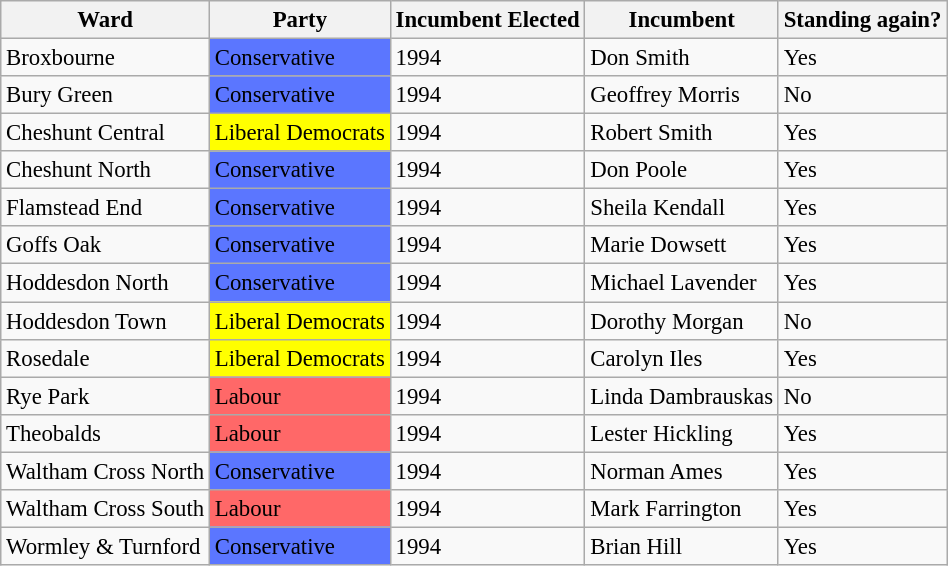<table class="wikitable" style="font-size: 95%;">
<tr>
<th>Ward</th>
<th>Party</th>
<th>Incumbent Elected</th>
<th>Incumbent</th>
<th>Standing again?</th>
</tr>
<tr>
<td>Broxbourne</td>
<td bgcolor="5B76FF">Conservative</td>
<td>1994</td>
<td>Don Smith</td>
<td>Yes</td>
</tr>
<tr>
<td>Bury Green</td>
<td bgcolor="5B76FF">Conservative</td>
<td>1994</td>
<td>Geoffrey Morris</td>
<td>No</td>
</tr>
<tr>
<td>Cheshunt Central</td>
<td bgcolor=yellow>Liberal Democrats</td>
<td>1994</td>
<td>Robert Smith</td>
<td>Yes</td>
</tr>
<tr>
<td>Cheshunt North</td>
<td bgcolor="5B76FF">Conservative</td>
<td>1994</td>
<td>Don Poole</td>
<td>Yes</td>
</tr>
<tr>
<td>Flamstead End</td>
<td bgcolor="5B76FF">Conservative</td>
<td>1994</td>
<td>Sheila Kendall</td>
<td>Yes</td>
</tr>
<tr>
<td>Goffs Oak</td>
<td bgcolor="5B76FF">Conservative</td>
<td>1994</td>
<td>Marie Dowsett</td>
<td>Yes</td>
</tr>
<tr>
<td>Hoddesdon North</td>
<td bgcolor="5B76FF">Conservative</td>
<td>1994</td>
<td>Michael Lavender</td>
<td>Yes</td>
</tr>
<tr>
<td>Hoddesdon Town</td>
<td bgcolor=yellow>Liberal Democrats</td>
<td>1994</td>
<td>Dorothy Morgan</td>
<td>No</td>
</tr>
<tr>
<td>Rosedale</td>
<td bgcolor=yellow>Liberal Democrats</td>
<td>1994</td>
<td>Carolyn Iles</td>
<td>Yes</td>
</tr>
<tr>
<td>Rye Park</td>
<td bgcolor="FF6868">Labour</td>
<td>1994</td>
<td>Linda Dambrauskas</td>
<td>No</td>
</tr>
<tr>
<td>Theobalds</td>
<td bgcolor="FF6868">Labour</td>
<td>1994</td>
<td>Lester Hickling</td>
<td>Yes</td>
</tr>
<tr>
<td>Waltham Cross North</td>
<td bgcolor="5B76FF">Conservative</td>
<td>1994</td>
<td>Norman Ames</td>
<td>Yes</td>
</tr>
<tr>
<td>Waltham Cross South</td>
<td bgcolor="FF6868">Labour</td>
<td>1994</td>
<td>Mark Farrington</td>
<td>Yes</td>
</tr>
<tr>
<td>Wormley & Turnford</td>
<td bgcolor="5B76FF">Conservative</td>
<td>1994</td>
<td>Brian Hill</td>
<td>Yes</td>
</tr>
</table>
